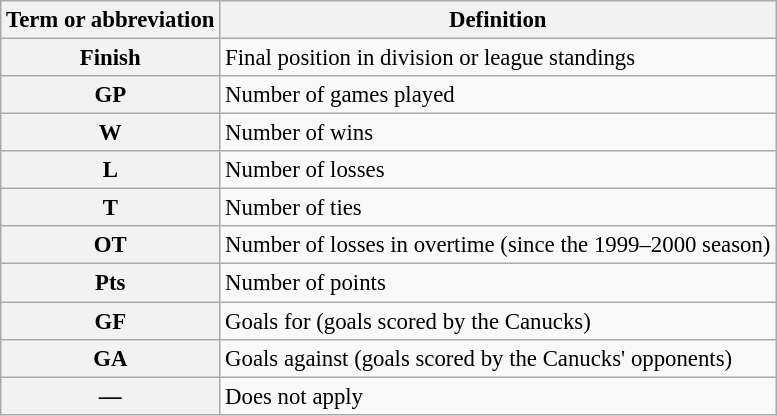<table class="wikitable" style="font-size:95%">
<tr>
<th scope="col">Term or abbreviation</th>
<th scope="col">Definition</th>
</tr>
<tr>
<th scope="row">Finish</th>
<td>Final position in division or league standings</td>
</tr>
<tr>
<th scope="row">GP</th>
<td>Number of games played</td>
</tr>
<tr>
<th scope="row">W</th>
<td>Number of wins</td>
</tr>
<tr>
<th scope="row">L</th>
<td>Number of losses</td>
</tr>
<tr>
<th scope="row">T</th>
<td>Number of ties</td>
</tr>
<tr>
<th scope="row">OT</th>
<td>Number of losses in overtime (since the 1999–2000 season)</td>
</tr>
<tr>
<th scope="row">Pts</th>
<td>Number of points</td>
</tr>
<tr>
<th scope="row">GF</th>
<td>Goals for (goals scored by the Canucks)</td>
</tr>
<tr>
<th scope="row">GA</th>
<td>Goals against (goals scored by the Canucks' opponents)</td>
</tr>
<tr>
<th scope="row">—</th>
<td>Does not apply</td>
</tr>
</table>
